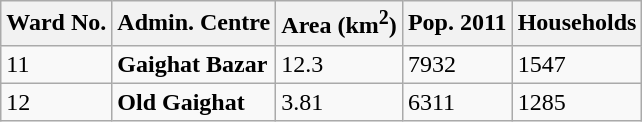<table class="wikitable">
<tr>
<th>Ward No.</th>
<th>Admin. Centre</th>
<th>Area (km<sup>2</sup>)</th>
<th>Pop. 2011</th>
<th>Households</th>
</tr>
<tr>
<td>11</td>
<td><strong>Gaighat Bazar</strong></td>
<td>12.3</td>
<td>7932</td>
<td>1547</td>
</tr>
<tr>
<td>12</td>
<td><strong>Old Gaighat</strong></td>
<td>3.81</td>
<td>6311</td>
<td>1285</td>
</tr>
</table>
